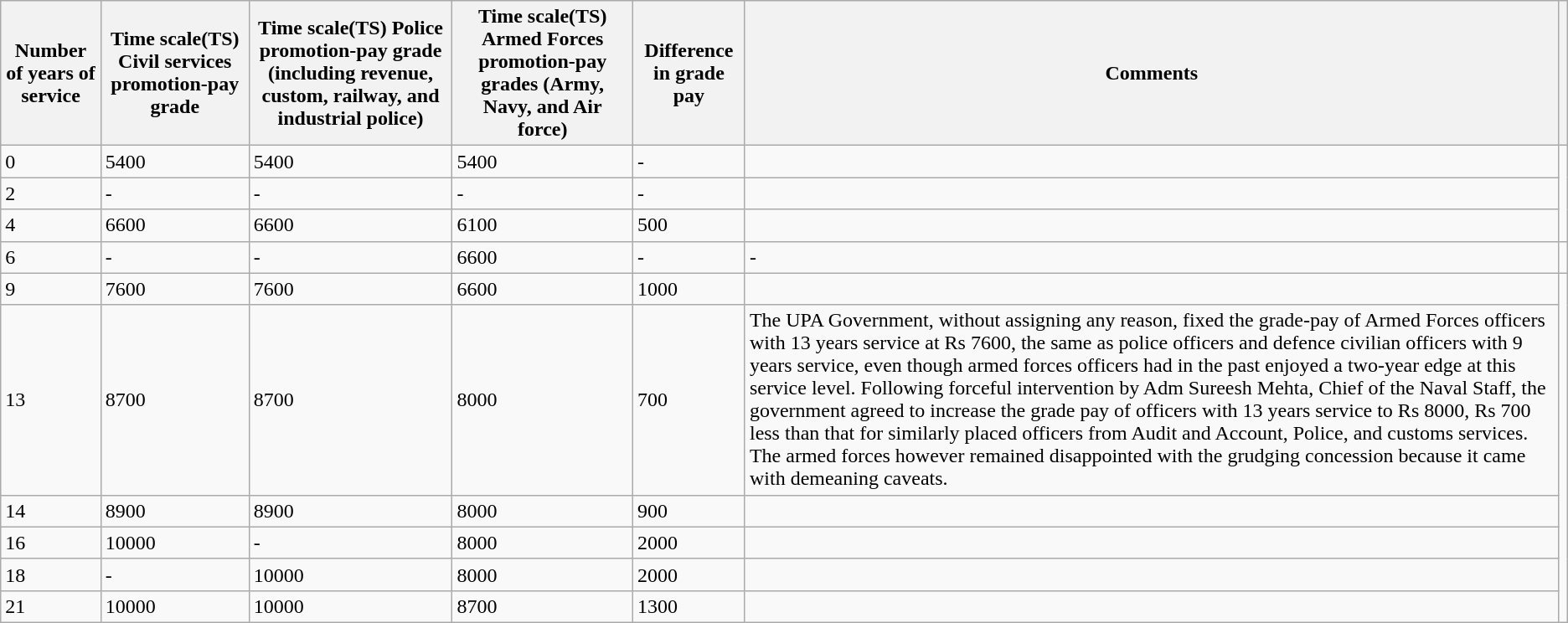<table class="wikitable">
<tr>
<th>Number of years of service</th>
<th>Time scale(TS) Civil services promotion-pay grade</th>
<th>Time scale(TS) Police promotion-pay grade (including revenue, custom, railway, and industrial police)</th>
<th>Time scale(TS) Armed Forces promotion-pay grades (Army, Navy, and Air force) </th>
<th>Difference in grade pay</th>
<th>Comments</th>
<th></th>
</tr>
<tr>
<td>0</td>
<td>5400</td>
<td>5400</td>
<td>5400</td>
<td>-</td>
<td></td>
</tr>
<tr>
<td>2</td>
<td>-</td>
<td>-</td>
<td>-</td>
<td>-</td>
<td></td>
</tr>
<tr>
<td>4</td>
<td>6600</td>
<td>6600</td>
<td>6100</td>
<td>500</td>
<td></td>
</tr>
<tr>
<td>6</td>
<td>-</td>
<td>-</td>
<td>6600</td>
<td>-</td>
<td>-</td>
<td></td>
</tr>
<tr>
<td>9</td>
<td>7600</td>
<td>7600</td>
<td>6600</td>
<td>1000</td>
<td></td>
</tr>
<tr>
<td>13</td>
<td>8700</td>
<td>8700</td>
<td>8000</td>
<td>700</td>
<td>The UPA Government, without assigning any reason, fixed the grade-pay of Armed Forces officers with 13 years service at Rs 7600, the same as police officers and defence civilian officers with 9 years service, even though armed forces officers had in the past enjoyed a two-year edge at this service level. Following forceful intervention by Adm Sureesh Mehta, Chief of the Naval Staff, the government agreed to increase the grade pay of officers with 13 years service to Rs 8000, Rs 700 less than that for similarly placed officers from Audit and Account, Police, and customs services. The armed forces however remained disappointed with the grudging concession because it came with demeaning caveats.</td>
</tr>
<tr>
<td>14</td>
<td>8900</td>
<td>8900</td>
<td>8000</td>
<td>900</td>
<td></td>
</tr>
<tr>
<td>16</td>
<td>10000</td>
<td>-</td>
<td>8000</td>
<td>2000</td>
<td></td>
</tr>
<tr>
<td>18</td>
<td>-</td>
<td>10000</td>
<td>8000</td>
<td>2000</td>
<td></td>
</tr>
<tr>
<td>21</td>
<td>10000</td>
<td>10000</td>
<td>8700</td>
<td>1300</td>
<td></td>
</tr>
</table>
